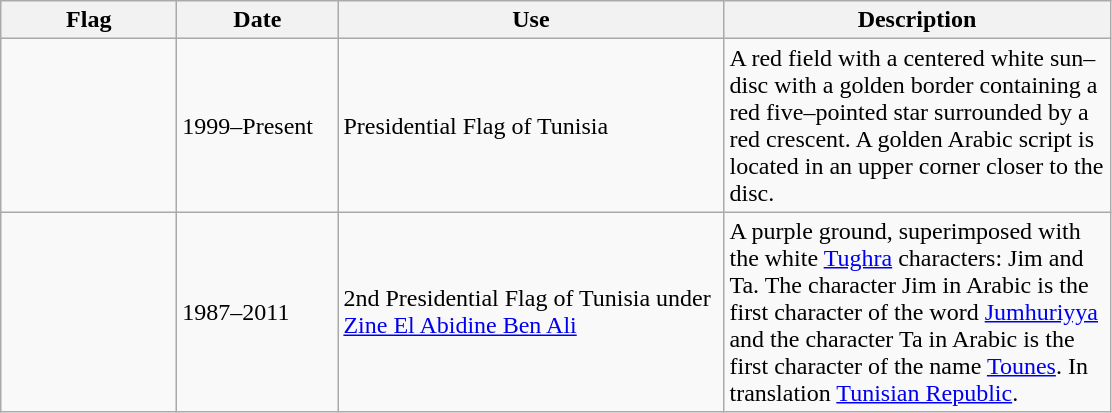<table class="wikitable">
<tr>
<th style="width:110px;">Flag</th>
<th style="width:100px;">Date</th>
<th style="width:250px;">Use</th>
<th style="width:250px;">Description</th>
</tr>
<tr>
<td></td>
<td>1999–Present</td>
<td>Presidential Flag of Tunisia</td>
<td>A red field with a centered white sun–disc with a golden border containing a red five–pointed star surrounded by a red crescent. A golden Arabic script is located in an upper corner closer to the disc.</td>
</tr>
<tr>
<td></td>
<td>1987–2011</td>
<td>2nd Presidential Flag of Tunisia under <a href='#'>Zine El Abidine Ben Ali</a></td>
<td>A purple ground, superimposed with the white <a href='#'>Tughra</a> characters: Jim and Ta. The character Jim in Arabic is the first character of the word <a href='#'>Jumhuriyya</a> and the character Ta in Arabic is the first character of the name <a href='#'>Tounes</a>. In translation <a href='#'>Tunisian Republic</a>.</td>
</tr>
</table>
